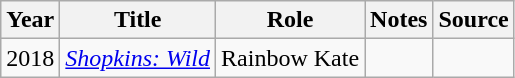<table class="wikitable">
<tr>
<th>Year</th>
<th>Title</th>
<th>Role</th>
<th>Notes</th>
<th>Source</th>
</tr>
<tr>
<td>2018</td>
<td><em><a href='#'>Shopkins: Wild</a></em></td>
<td>Rainbow Kate</td>
<td></td>
<td></td>
</tr>
</table>
